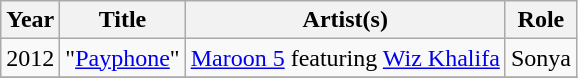<table class="wikitable sortable">
<tr>
<th>Year</th>
<th>Title</th>
<th>Artist(s)</th>
<th>Role</th>
</tr>
<tr>
<td>2012</td>
<td>"<a href='#'>Payphone</a>"</td>
<td><a href='#'>Maroon 5</a> featuring <a href='#'>Wiz Khalifa</a></td>
<td>Sonya</td>
</tr>
<tr>
</tr>
</table>
